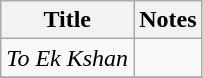<table class="wikitable sortable">
<tr>
<th>Title</th>
<th>Notes</th>
</tr>
<tr>
<td><em>To Ek Kshan</em></td>
<td></td>
</tr>
<tr>
</tr>
</table>
